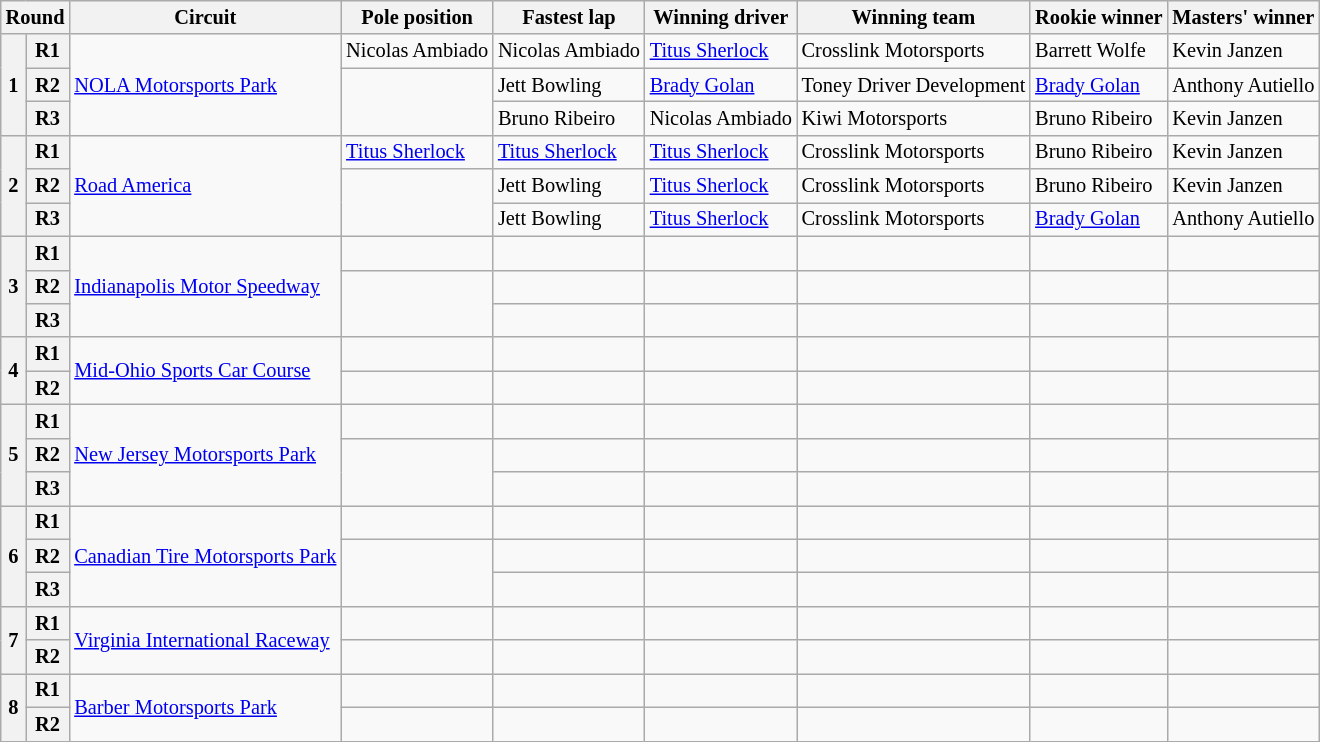<table class="wikitable" style="font-size:85%;">
<tr>
<th colspan="2">Round</th>
<th>Circuit</th>
<th>Pole position</th>
<th>Fastest lap</th>
<th>Winning driver</th>
<th>Winning team</th>
<th>Rookie winner</th>
<th>Masters' winner</th>
</tr>
<tr>
<th rowspan="3">1</th>
<th>R1</th>
<td rowspan="3"> <a href='#'>NOLA Motorsports Park</a></td>
<td nowrap> Nicolas Ambiado</td>
<td nowrap> Nicolas Ambiado</td>
<td nowrap> <a href='#'>Titus Sherlock</a></td>
<td nowrap>Crosslink Motorsports</td>
<td align="left"> Barrett Wolfe</td>
<td align="left"> Kevin Janzen</td>
</tr>
<tr>
<th>R2</th>
<td rowspan="2"></td>
<td nowrap> Jett Bowling</td>
<td nowrap> <a href='#'>Brady Golan</a></td>
<td nowrap>Toney Driver Development</td>
<td nowrap> <a href='#'>Brady Golan</a></td>
<td nowrap> Anthony Autiello</td>
</tr>
<tr>
<th>R3</th>
<td> Bruno Ribeiro</td>
<td nowrap> Nicolas Ambiado</td>
<td>Kiwi Motorsports</td>
<td nowrap> Bruno Ribeiro</td>
<td> Kevin Janzen</td>
</tr>
<tr>
<th rowspan="3">2</th>
<th>R1</th>
<td rowspan="3"> <a href='#'>Road America</a></td>
<td> <a href='#'>Titus Sherlock</a></td>
<td> <a href='#'>Titus Sherlock</a></td>
<td> <a href='#'>Titus Sherlock</a></td>
<td>Crosslink Motorsports</td>
<td align="left"> Bruno Ribeiro</td>
<td align="left"> Kevin Janzen</td>
</tr>
<tr>
<th>R2</th>
<td rowspan="2"></td>
<td> Jett Bowling</td>
<td> <a href='#'>Titus Sherlock</a></td>
<td>Crosslink Motorsports</td>
<td> Bruno Ribeiro</td>
<td> Kevin Janzen</td>
</tr>
<tr>
<th>R3</th>
<td> Jett Bowling</td>
<td> <a href='#'>Titus Sherlock</a></td>
<td>Crosslink Motorsports</td>
<td align="left"> <a href='#'>Brady Golan</a></td>
<td align="left"> Anthony Autiello</td>
</tr>
<tr>
<th rowspan="3">3</th>
<th>R1</th>
<td rowspan="3"> <a href='#'>Indianapolis Motor Speedway</a></td>
<td></td>
<td></td>
<td></td>
<td></td>
<td></td>
<td></td>
</tr>
<tr>
<th>R2</th>
<td rowspan="2"></td>
<td></td>
<td></td>
<td></td>
<td></td>
<td></td>
</tr>
<tr>
<th>R3</th>
<td></td>
<td></td>
<td></td>
<td></td>
<td></td>
</tr>
<tr>
<th rowspan="2">4</th>
<th>R1</th>
<td rowspan="2"> <a href='#'>Mid-Ohio Sports Car Course</a></td>
<td></td>
<td></td>
<td></td>
<td></td>
<td></td>
<td></td>
</tr>
<tr>
<th>R2</th>
<td></td>
<td></td>
<td></td>
<td></td>
<td></td>
<td></td>
</tr>
<tr>
<th rowspan="3">5</th>
<th>R1</th>
<td rowspan="3"> <a href='#'>New Jersey Motorsports Park</a></td>
<td></td>
<td></td>
<td></td>
<td></td>
<td></td>
<td></td>
</tr>
<tr>
<th>R2</th>
<td rowspan="2"></td>
<td></td>
<td></td>
<td></td>
<td></td>
<td></td>
</tr>
<tr>
<th>R3</th>
<td></td>
<td></td>
<td></td>
<td></td>
<td></td>
</tr>
<tr>
<th rowspan="3">6</th>
<th>R1</th>
<td rowspan="3" nowrap=""> <a href='#'>Canadian Tire Motorsports Park</a></td>
<td></td>
<td></td>
<td></td>
<td></td>
<td></td>
<td></td>
</tr>
<tr>
<th>R2</th>
<td rowspan="2"></td>
<td></td>
<td></td>
<td></td>
<td></td>
<td></td>
</tr>
<tr>
<th>R3</th>
<td></td>
<td></td>
<td></td>
<td></td>
<td></td>
</tr>
<tr>
<th rowspan="2">7</th>
<th>R1</th>
<td rowspan="2"> <a href='#'>Virginia International Raceway</a></td>
<td></td>
<td></td>
<td></td>
<td></td>
<td></td>
<td></td>
</tr>
<tr>
<th>R2</th>
<td></td>
<td></td>
<td></td>
<td></td>
<td></td>
<td></td>
</tr>
<tr>
<th rowspan="2">8</th>
<th>R1</th>
<td rowspan="2"> <a href='#'>Barber Motorsports Park</a></td>
<td></td>
<td></td>
<td></td>
<td></td>
<td></td>
<td></td>
</tr>
<tr>
<th>R2</th>
<td></td>
<td></td>
<td></td>
<td></td>
<td></td>
<td></td>
</tr>
</table>
